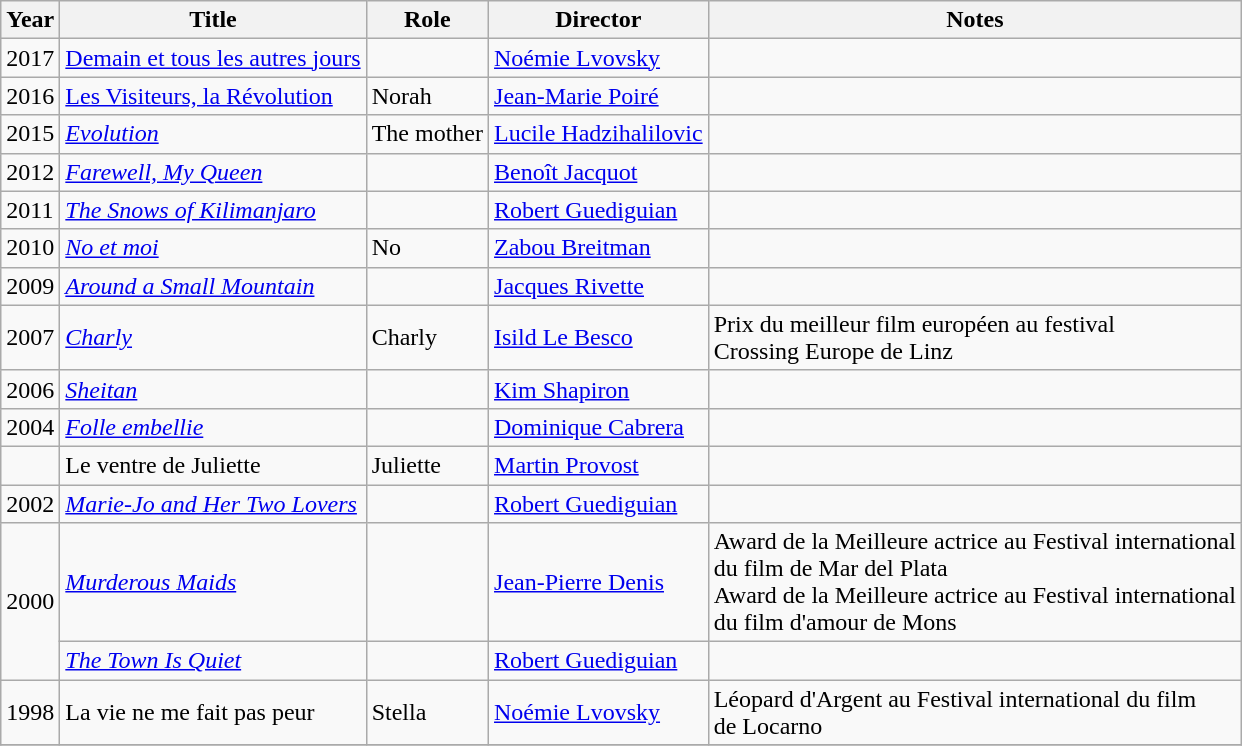<table class="wikitable sortable">
<tr>
<th>Year</th>
<th>Title</th>
<th>Role</th>
<th>Director</th>
<th class="unsortable">Notes</th>
</tr>
<tr>
<td>2017</td>
<td><a href='#'>Demain et tous les autres jours</a></td>
<td></td>
<td><a href='#'>Noémie Lvovsky</a></td>
<td></td>
</tr>
<tr>
<td>2016</td>
<td><a href='#'>Les Visiteurs, la Révolution</a></td>
<td>Norah</td>
<td><a href='#'>Jean-Marie Poiré</a></td>
<td></td>
</tr>
<tr>
<td>2015</td>
<td><em><a href='#'>Evolution</a></em></td>
<td>The mother</td>
<td><a href='#'>Lucile Hadzihalilovic</a></td>
<td></td>
</tr>
<tr>
<td>2012</td>
<td><em><a href='#'>Farewell, My Queen</a></em></td>
<td></td>
<td><a href='#'>Benoît Jacquot</a></td>
<td></td>
</tr>
<tr>
<td>2011</td>
<td><em><a href='#'>The Snows of Kilimanjaro</a></em></td>
<td></td>
<td><a href='#'>Robert Guediguian</a></td>
<td></td>
</tr>
<tr>
<td>2010</td>
<td><em><a href='#'>No et moi</a></em></td>
<td>No</td>
<td><a href='#'>Zabou Breitman</a></td>
<td></td>
</tr>
<tr>
<td>2009</td>
<td><em><a href='#'>Around a Small Mountain</a></em></td>
<td></td>
<td><a href='#'>Jacques Rivette</a></td>
<td></td>
</tr>
<tr>
<td>2007</td>
<td><em><a href='#'>Charly</a></em></td>
<td>Charly</td>
<td><a href='#'>Isild Le Besco</a></td>
<td>Prix du meilleur film européen au festival<br>Crossing Europe de Linz</td>
</tr>
<tr>
<td>2006</td>
<td><em><a href='#'>Sheitan</a></em></td>
<td></td>
<td><a href='#'>Kim Shapiron</a></td>
<td></td>
</tr>
<tr>
<td>2004</td>
<td><em><a href='#'>Folle embellie</a></em></td>
<td></td>
<td><a href='#'>Dominique Cabrera</a></td>
<td></td>
</tr>
<tr>
<td></td>
<td>Le ventre de Juliette</td>
<td>Juliette</td>
<td><a href='#'>Martin Provost</a></td>
<td></td>
</tr>
<tr>
<td>2002</td>
<td><em><a href='#'>Marie-Jo and Her Two Lovers</a></em></td>
<td></td>
<td><a href='#'>Robert Guediguian</a></td>
<td></td>
</tr>
<tr>
<td rowspan="2">2000</td>
<td><em><a href='#'>Murderous Maids</a></em></td>
<td></td>
<td><a href='#'>Jean-Pierre Denis</a></td>
<td>Award de la Meilleure actrice au Festival international<br>du film de Mar del Plata<br>Award de la Meilleure actrice au Festival international<br>du film d'amour de Mons</td>
</tr>
<tr>
<td><em><a href='#'>The Town Is Quiet</a></em></td>
<td></td>
<td><a href='#'>Robert Guediguian</a></td>
<td></td>
</tr>
<tr>
<td>1998</td>
<td>La vie ne me fait pas peur</td>
<td>Stella</td>
<td><a href='#'>Noémie Lvovsky</a></td>
<td>Léopard d'Argent au Festival international du film<br>de Locarno</td>
</tr>
<tr>
</tr>
</table>
